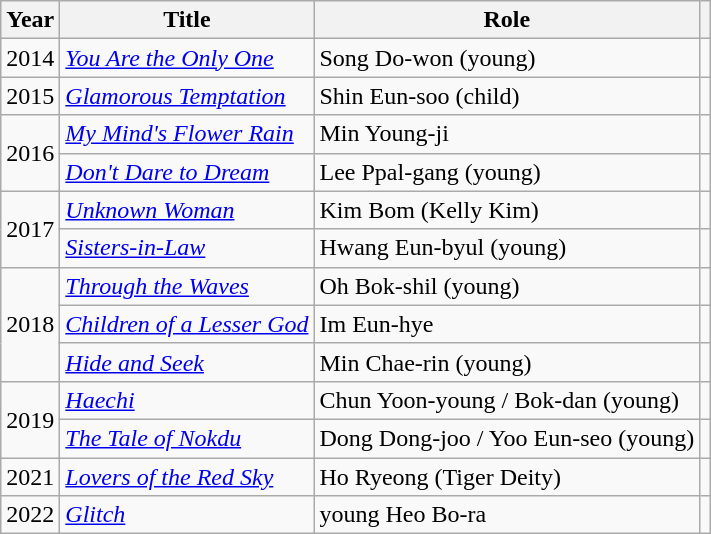<table class="wikitable sortable" align="center">
<tr>
<th>Year</th>
<th>Title</th>
<th>Role</th>
<th></th>
</tr>
<tr>
<td>2014</td>
<td><em><a href='#'>You Are the Only One</a></em></td>
<td>Song Do-won (young)</td>
<td></td>
</tr>
<tr>
<td>2015</td>
<td><em><a href='#'>Glamorous Temptation</a></em></td>
<td>Shin Eun-soo (child)</td>
<td></td>
</tr>
<tr>
<td rowspan="2">2016</td>
<td><em><a href='#'>My Mind's Flower Rain</a></em></td>
<td>Min Young-ji</td>
<td></td>
</tr>
<tr>
<td><em><a href='#'>Don't Dare to Dream</a></em></td>
<td>Lee Ppal-gang (young)</td>
<td></td>
</tr>
<tr>
<td rowspan="2">2017</td>
<td><em><a href='#'>Unknown Woman</a></em></td>
<td>Kim Bom (Kelly Kim)</td>
<td></td>
</tr>
<tr>
<td><em><a href='#'>Sisters-in-Law</a></em></td>
<td>Hwang Eun-byul (young)</td>
<td></td>
</tr>
<tr>
<td rowspan="3">2018</td>
<td><em><a href='#'>Through the Waves</a></em></td>
<td>Oh Bok-shil (young)</td>
<td></td>
</tr>
<tr>
<td><em><a href='#'>Children of a Lesser God</a></em></td>
<td>Im Eun-hye</td>
<td></td>
</tr>
<tr>
<td><em><a href='#'>Hide and Seek</a></em></td>
<td>Min Chae-rin (young)</td>
<td></td>
</tr>
<tr>
<td rowspan="2">2019</td>
<td><em><a href='#'>Haechi</a></em></td>
<td>Chun Yoon-young / Bok-dan (young)</td>
<td></td>
</tr>
<tr>
<td><em><a href='#'>The Tale of Nokdu</a></em></td>
<td>Dong Dong-joo / Yoo Eun-seo (young)</td>
<td></td>
</tr>
<tr>
<td>2021</td>
<td><em><a href='#'>Lovers of the Red Sky</a></em></td>
<td>Ho Ryeong (Tiger Deity)</td>
<td></td>
</tr>
<tr>
<td>2022</td>
<td><em><a href='#'>Glitch</a></em></td>
<td>young Heo Bo-ra</td>
<td></td>
</tr>
</table>
